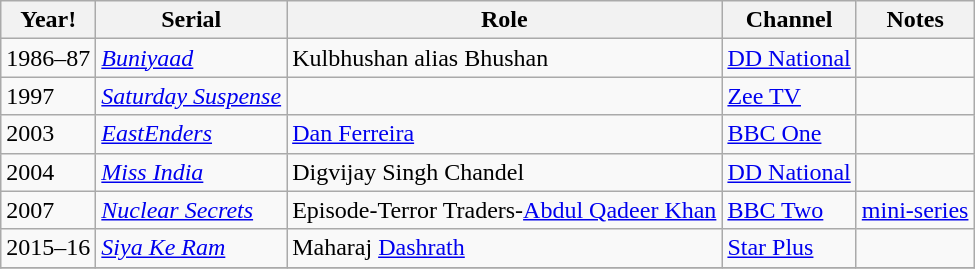<table class="wikitable">
<tr>
<th>Year!</th>
<th>Serial</th>
<th>Role</th>
<th>Channel</th>
<th>Notes</th>
</tr>
<tr>
<td>1986–87</td>
<td><em><a href='#'>Buniyaad</a></em></td>
<td>Kulbhushan alias Bhushan</td>
<td><a href='#'>DD National</a></td>
<td></td>
</tr>
<tr>
<td>1997</td>
<td><em><a href='#'>Saturday Suspense</a></em></td>
<td></td>
<td><a href='#'>Zee TV</a></td>
<td></td>
</tr>
<tr>
<td>2003</td>
<td><em><a href='#'>EastEnders</a></em></td>
<td><a href='#'>Dan Ferreira</a></td>
<td><a href='#'>BBC One</a></td>
<td></td>
</tr>
<tr>
<td>2004</td>
<td><em><a href='#'>Miss India</a></em></td>
<td>Digvijay Singh Chandel</td>
<td><a href='#'>DD National</a></td>
<td></td>
</tr>
<tr>
<td>2007</td>
<td><em><a href='#'>Nuclear Secrets</a></em></td>
<td>Episode-Terror Traders-<a href='#'>Abdul Qadeer Khan</a></td>
<td><a href='#'>BBC Two</a></td>
<td><a href='#'>mini-series</a></td>
</tr>
<tr>
<td>2015–16</td>
<td><em><a href='#'>Siya Ke Ram</a></em></td>
<td>Maharaj <a href='#'>Dashrath</a></td>
<td><a href='#'>Star Plus</a></td>
<td></td>
</tr>
<tr>
</tr>
</table>
